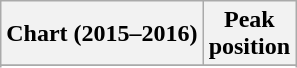<table class="wikitable plainrowheaders" style="text-align:center;">
<tr>
<th scope="col">Chart (2015–2016)</th>
<th scope="col">Peak<br>position</th>
</tr>
<tr>
</tr>
<tr>
</tr>
</table>
